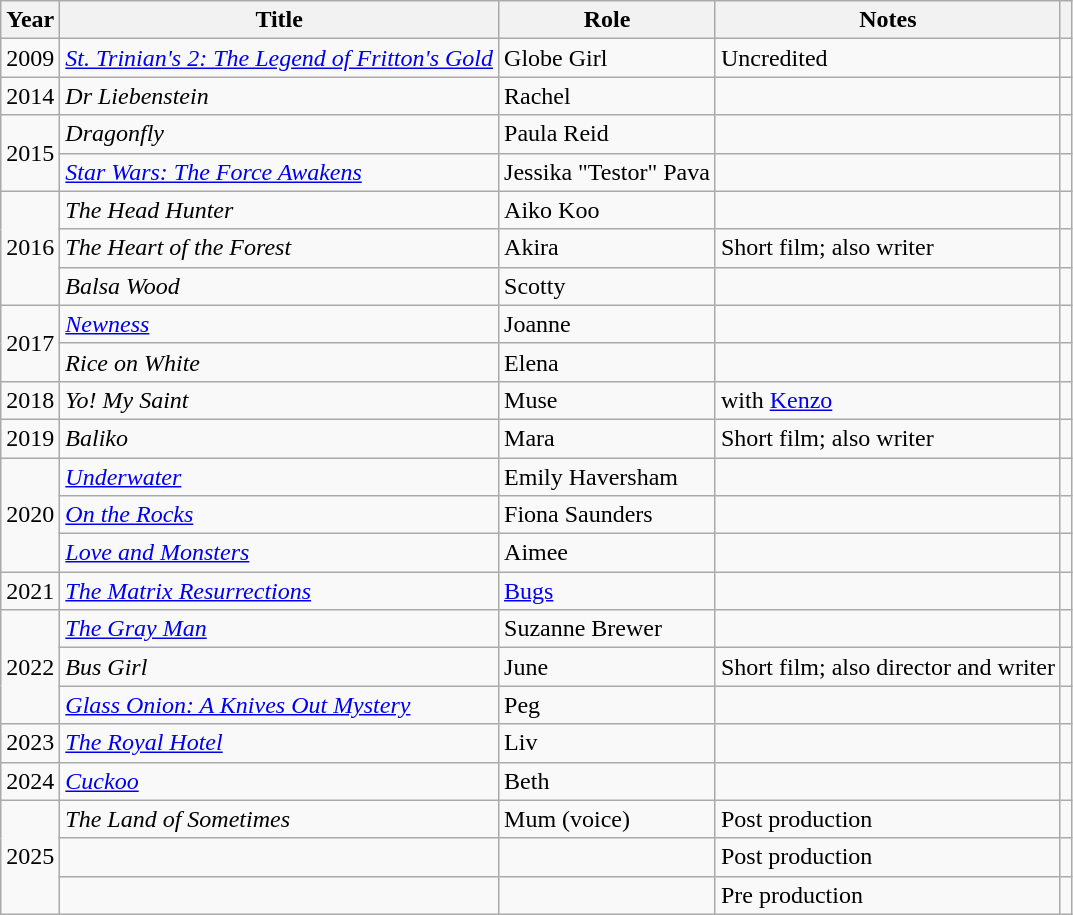<table class="wikitable sortable">
<tr>
<th>Year</th>
<th>Title</th>
<th>Role</th>
<th class="unsortable">Notes</th>
<th class="unsortable"></th>
</tr>
<tr>
<td>2009</td>
<td><em><a href='#'>St. Trinian's 2: The Legend of Fritton's Gold</a></em></td>
<td>Globe Girl</td>
<td>Uncredited</td>
<td></td>
</tr>
<tr>
<td>2014</td>
<td><em>Dr Liebenstein</em></td>
<td>Rachel</td>
<td></td>
<td></td>
</tr>
<tr>
<td rowspan="2">2015</td>
<td><em>Dragonfly</em></td>
<td>Paula Reid</td>
<td></td>
<td></td>
</tr>
<tr>
<td><em><a href='#'>Star Wars: The Force Awakens</a></em></td>
<td>Jessika "Testor" Pava</td>
<td></td>
<td></td>
</tr>
<tr>
<td rowspan="3">2016</td>
<td><em>The Head Hunter</em></td>
<td>Aiko Koo</td>
<td></td>
<td></td>
</tr>
<tr>
<td><em>The Heart of the Forest</em></td>
<td>Akira</td>
<td>Short film; also writer</td>
<td></td>
</tr>
<tr>
<td><em>Balsa Wood</em></td>
<td>Scotty</td>
<td></td>
<td></td>
</tr>
<tr>
<td rowspan="2">2017</td>
<td><em><a href='#'>Newness</a></em></td>
<td>Joanne</td>
<td></td>
<td></td>
</tr>
<tr>
<td><em>Rice on White</em></td>
<td>Elena</td>
<td></td>
<td></td>
</tr>
<tr>
<td rowspan="1">2018</td>
<td><em>Yo! My Saint</em></td>
<td>Muse</td>
<td>with <a href='#'>Kenzo</a></td>
<td></td>
</tr>
<tr>
<td rowspan="1">2019</td>
<td><em>Baliko</em></td>
<td>Mara</td>
<td>Short film; also writer</td>
<td></td>
</tr>
<tr>
<td rowspan="3">2020</td>
<td><em><a href='#'>Underwater</a></em></td>
<td>Emily Haversham</td>
<td></td>
<td></td>
</tr>
<tr>
<td><em><a href='#'>On the Rocks</a></em></td>
<td>Fiona Saunders</td>
<td></td>
<td></td>
</tr>
<tr>
<td><em><a href='#'>Love and Monsters</a></em></td>
<td>Aimee</td>
<td></td>
<td></td>
</tr>
<tr>
<td>2021</td>
<td><em><a href='#'>The Matrix Resurrections</a></em></td>
<td><a href='#'>Bugs</a></td>
<td></td>
<td></td>
</tr>
<tr>
<td rowspan="3">2022</td>
<td><em><a href='#'>The Gray Man</a></em></td>
<td>Suzanne Brewer</td>
<td></td>
<td></td>
</tr>
<tr>
<td><em>Bus Girl</em></td>
<td>June</td>
<td>Short film; also director and writer</td>
<td></td>
</tr>
<tr>
<td><em><a href='#'>Glass Onion: A Knives Out Mystery</a></em></td>
<td>Peg</td>
<td></td>
<td></td>
</tr>
<tr>
<td rowspan="1">2023</td>
<td><em><a href='#'>The Royal Hotel</a></em></td>
<td>Liv</td>
<td></td>
<td></td>
</tr>
<tr>
<td rowspan="1">2024</td>
<td><em><a href='#'>Cuckoo</a></em></td>
<td>Beth</td>
<td></td>
<td></td>
</tr>
<tr>
<td rowspan="3">2025</td>
<td><em>The Land of Sometimes</em></td>
<td>Mum (voice)</td>
<td>Post production</td>
<td></td>
</tr>
<tr>
<td></td>
<td></td>
<td>Post production</td>
<td></td>
</tr>
<tr>
<td></td>
<td></td>
<td>Pre production</td>
<td></td>
</tr>
</table>
